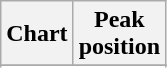<table class="wikitable sortable plainrowheaders">
<tr>
<th>Chart</th>
<th>Peak<br>position</th>
</tr>
<tr>
</tr>
<tr>
</tr>
<tr>
</tr>
<tr>
</tr>
<tr>
</tr>
<tr>
</tr>
<tr>
</tr>
<tr>
</tr>
<tr>
</tr>
<tr>
</tr>
</table>
